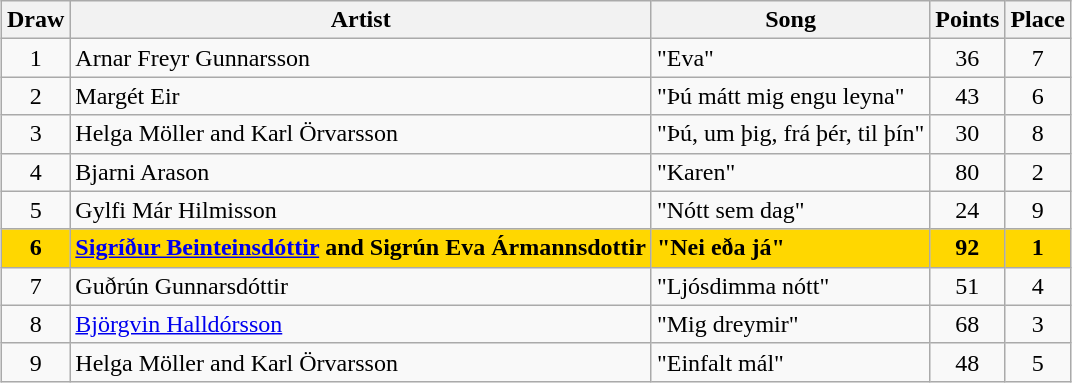<table class="sortable wikitable" style="margin: 1em auto 1em auto; text-align:center">
<tr>
<th>Draw</th>
<th>Artist</th>
<th>Song</th>
<th>Points</th>
<th>Place</th>
</tr>
<tr>
<td>1</td>
<td align="left">Arnar Freyr Gunnarsson</td>
<td align="left">"Eva"</td>
<td>36</td>
<td>7</td>
</tr>
<tr>
<td>2</td>
<td align="left">Margét Eir</td>
<td align="left">"Þú mátt mig engu leyna"</td>
<td>43</td>
<td>6</td>
</tr>
<tr>
<td>3</td>
<td align="left">Helga Möller and Karl Örvarsson</td>
<td align="left">"Þú, um þig, frá þér, til þín"</td>
<td>30</td>
<td>8</td>
</tr>
<tr>
<td>4</td>
<td align="left">Bjarni Arason</td>
<td align="left">"Karen"</td>
<td>80</td>
<td>2</td>
</tr>
<tr>
<td>5</td>
<td align="left">Gylfi Már Hilmisson</td>
<td align="left">"Nótt sem dag"</td>
<td>24</td>
<td>9</td>
</tr>
<tr style="font-weight:bold; background:gold;">
<td>6</td>
<td align="left"><a href='#'>Sigríður Beinteinsdóttir</a> and Sigrún Eva Ármannsdottir</td>
<td align="left">"Nei eða já"</td>
<td>92</td>
<td>1</td>
</tr>
<tr>
<td>7</td>
<td align="left">Guðrún Gunnarsdóttir</td>
<td align="left">"Ljósdimma nótt"</td>
<td>51</td>
<td>4</td>
</tr>
<tr>
<td>8</td>
<td align="left"><a href='#'>Björgvin Halldórsson</a></td>
<td align="left">"Mig dreymir"</td>
<td>68</td>
<td>3</td>
</tr>
<tr>
<td>9</td>
<td align="left">Helga Möller and Karl Örvarsson</td>
<td align="left">"Einfalt mál"</td>
<td>48</td>
<td>5</td>
</tr>
</table>
